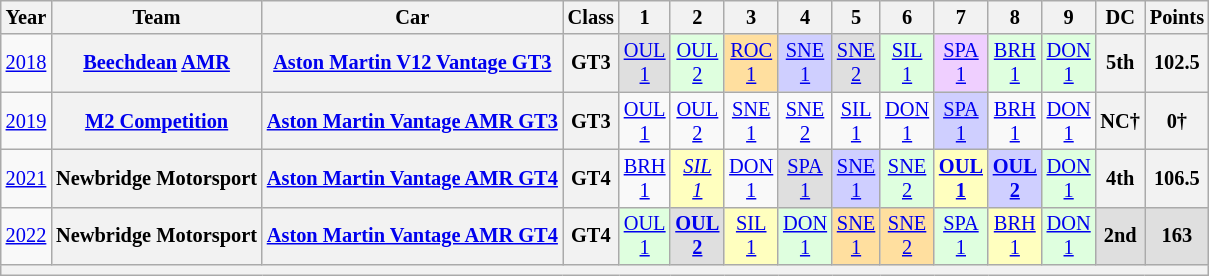<table class="wikitable" style="text-align:center; font-size:85%">
<tr>
<th>Year</th>
<th>Team</th>
<th>Car</th>
<th>Class</th>
<th>1</th>
<th>2</th>
<th>3</th>
<th>4</th>
<th>5</th>
<th>6</th>
<th>7</th>
<th>8</th>
<th>9</th>
<th>DC</th>
<th>Points</th>
</tr>
<tr>
<td><a href='#'>2018</a></td>
<th nowrap><a href='#'>Beechdean</a> <a href='#'>AMR</a></th>
<th nowrap><a href='#'>Aston Martin V12 Vantage GT3</a></th>
<th>GT3</th>
<td style="background:#DFDFDF;"><a href='#'>OUL<br>1</a><br></td>
<td style="background:#DFFFDF;"><a href='#'>OUL<br>2</a><br></td>
<td style="background:#FFDF9F;"><a href='#'>ROC<br>1</a><br></td>
<td style="background:#CFCFFF;"><a href='#'>SNE<br>1</a><br></td>
<td style="background:#DFDFDF;"><a href='#'>SNE<br>2</a><br></td>
<td style="background:#DFFFDF;"><a href='#'>SIL<br>1</a><br></td>
<td style="background:#EFCFFF;"><a href='#'>SPA<br>1</a><br></td>
<td style="background:#DFFFDF;"><a href='#'>BRH<br>1</a><br></td>
<td style="background:#DFFFDF;"><a href='#'>DON<br>1</a><br></td>
<th>5th</th>
<th>102.5</th>
</tr>
<tr>
<td><a href='#'>2019</a></td>
<th nowrap><a href='#'>M2 Competition</a></th>
<th nowrap><a href='#'>Aston Martin Vantage AMR GT3</a></th>
<th>GT3</th>
<td><a href='#'>OUL<br>1</a></td>
<td><a href='#'>OUL<br>2</a></td>
<td><a href='#'>SNE<br>1</a></td>
<td><a href='#'>SNE<br>2</a></td>
<td><a href='#'>SIL<br>1</a></td>
<td><a href='#'>DON<br>1</a></td>
<td style="background:#CFCFFF;"><a href='#'>SPA<br>1</a><br></td>
<td><a href='#'>BRH<br>1</a></td>
<td><a href='#'>DON<br>1</a></td>
<th>NC†</th>
<th>0†</th>
</tr>
<tr>
<td><a href='#'>2021</a></td>
<th nowrap>Newbridge Motorsport</th>
<th nowrap><a href='#'>Aston Martin Vantage AMR GT4</a></th>
<th>GT4</th>
<td><a href='#'>BRH<br>1</a></td>
<td style="background:#FFFFBF;"><em><a href='#'>SIL<br>1</a></em><br></td>
<td><a href='#'>DON<br>1</a></td>
<td style="background:#DFDFDF;"><a href='#'>SPA<br>1</a><br></td>
<td style="background:#CFCFFF;"><a href='#'>SNE<br>1</a><br></td>
<td style="background:#DFFFDF;"><a href='#'>SNE<br>2</a><br></td>
<td style="background:#FFFFBF;"><strong><a href='#'>OUL<br>1</a></strong><br></td>
<td style="background:#CFCFFF;"><strong><a href='#'>OUL<br>2</a></strong><br></td>
<td style="background:#DFFFDF;"><a href='#'>DON<br>1</a><br></td>
<th>4th</th>
<th>106.5</th>
</tr>
<tr>
<td><a href='#'>2022</a></td>
<th nowrap>Newbridge Motorsport</th>
<th nowrap><a href='#'>Aston Martin Vantage AMR GT4</a></th>
<th>GT4</th>
<td style="background:#DFFFDF;"><a href='#'>OUL<br>1</a><br></td>
<td style="background:#DFDFDF;"><strong><a href='#'>OUL<br>2</a></strong><br></td>
<td style="background:#FFFFBF;"><a href='#'>SIL<br>1</a><br></td>
<td style="background:#DFFFDF;"><a href='#'>DON<br>1</a><br></td>
<td style="background:#FFDF9F;"><a href='#'>SNE<br>1</a><br></td>
<td style="background:#FFDF9F;"><a href='#'>SNE<br>2</a><br></td>
<td style="background:#DFFFDF;"><a href='#'>SPA<br>1</a><br></td>
<td style="background:#FFFFBF;"><a href='#'>BRH<br>1</a><br></td>
<td style="background:#DFFFDF;"><a href='#'>DON<br>1</a><br></td>
<th style="background:#DFDFDF;">2nd</th>
<th style="background:#DFDFDF;">163</th>
</tr>
<tr>
<th colspan="15"></th>
</tr>
</table>
